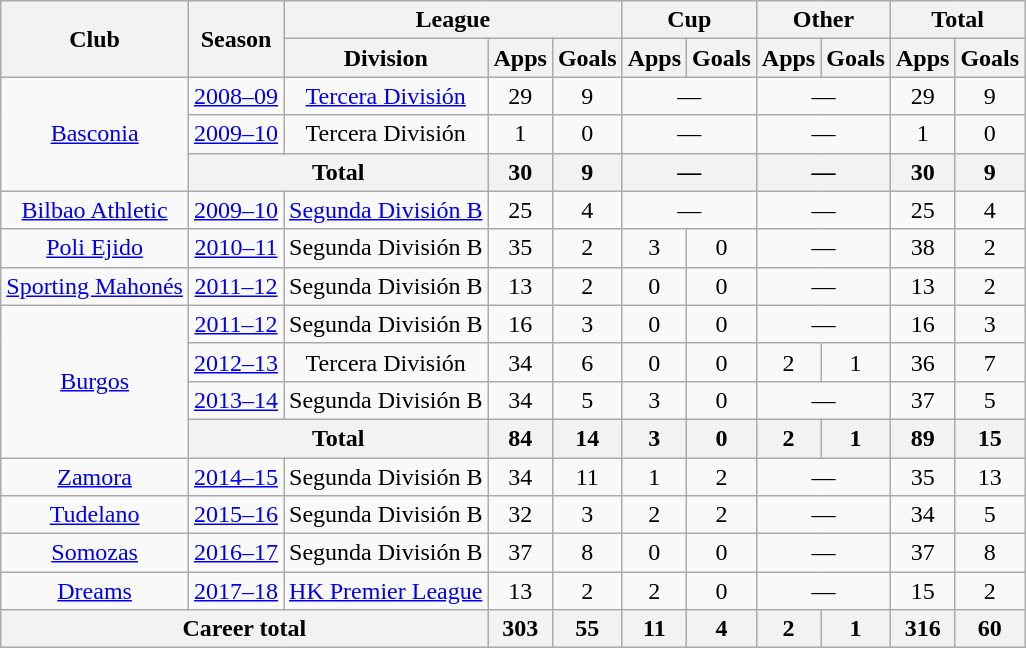<table class="wikitable" style="text-align: center;">
<tr>
<th rowspan="2">Club</th>
<th rowspan="2">Season</th>
<th colspan="3">League</th>
<th colspan="2">Cup</th>
<th colspan="2">Other</th>
<th colspan="2">Total</th>
</tr>
<tr>
<th>Division</th>
<th>Apps</th>
<th>Goals</th>
<th>Apps</th>
<th>Goals</th>
<th>Apps</th>
<th>Goals</th>
<th>Apps</th>
<th>Goals</th>
</tr>
<tr>
<td rowspan="3"><a href='#'>Basconia</a></td>
<td><a href='#'>2008–09</a></td>
<td><a href='#'>Tercera División</a></td>
<td>29</td>
<td>9</td>
<td colspan="2">—</td>
<td colspan="2">—</td>
<td>29</td>
<td>9</td>
</tr>
<tr>
<td><a href='#'>2009–10</a></td>
<td>Tercera División</td>
<td>1</td>
<td>0</td>
<td colspan="2">—</td>
<td colspan="2">—</td>
<td>1</td>
<td>0</td>
</tr>
<tr>
<th colspan="2">Total</th>
<th>30</th>
<th>9</th>
<th colspan="2">—</th>
<th colspan="2">—</th>
<th>30</th>
<th>9</th>
</tr>
<tr>
<td rowspan="1"><a href='#'>Bilbao Athletic</a></td>
<td><a href='#'>2009–10</a></td>
<td><a href='#'>Segunda División B</a></td>
<td>25</td>
<td>4</td>
<td colspan="2">—</td>
<td colspan="2">—</td>
<td>25</td>
<td>4</td>
</tr>
<tr>
<td><a href='#'>Poli Ejido</a></td>
<td><a href='#'>2010–11</a></td>
<td>Segunda División B</td>
<td>35</td>
<td>2</td>
<td>3</td>
<td>0</td>
<td colspan="2">—</td>
<td>38</td>
<td>2</td>
</tr>
<tr>
<td rowspan="1"><a href='#'>Sporting Mahonés</a></td>
<td><a href='#'>2011–12</a></td>
<td>Segunda División B</td>
<td>13</td>
<td>2</td>
<td>0</td>
<td>0</td>
<td colspan="2">—</td>
<td>13</td>
<td>2</td>
</tr>
<tr>
<td Rowspan="4"><a href='#'>Burgos</a></td>
<td><a href='#'>2011–12</a></td>
<td>Segunda División B</td>
<td>16</td>
<td>3</td>
<td>0</td>
<td>0</td>
<td colspan="2">—</td>
<td>16</td>
<td>3</td>
</tr>
<tr>
<td><a href='#'>2012–13</a></td>
<td>Tercera División</td>
<td>34</td>
<td>6</td>
<td>0</td>
<td>0</td>
<td>2</td>
<td>1</td>
<td>36</td>
<td>7</td>
</tr>
<tr>
<td><a href='#'>2013–14</a></td>
<td>Segunda División B</td>
<td>34</td>
<td>5</td>
<td>3</td>
<td>0</td>
<td colspan="2">—</td>
<td>37</td>
<td>5</td>
</tr>
<tr>
<th colspan="2">Total</th>
<th>84</th>
<th>14</th>
<th>3</th>
<th>0</th>
<th>2</th>
<th>1</th>
<th>89</th>
<th>15</th>
</tr>
<tr>
<td><a href='#'>Zamora</a></td>
<td><a href='#'>2014–15</a></td>
<td>Segunda División B</td>
<td>34</td>
<td>11</td>
<td>1</td>
<td>2</td>
<td colspan="2">—</td>
<td>35</td>
<td>13</td>
</tr>
<tr>
<td><a href='#'>Tudelano</a></td>
<td><a href='#'>2015–16</a></td>
<td>Segunda División B</td>
<td>32</td>
<td>3</td>
<td>2</td>
<td>2</td>
<td colspan="2">—</td>
<td>34</td>
<td>5</td>
</tr>
<tr>
<td><a href='#'>Somozas</a></td>
<td><a href='#'>2016–17</a></td>
<td>Segunda División B</td>
<td>37</td>
<td>8</td>
<td>0</td>
<td>0</td>
<td colspan="2">—</td>
<td>37</td>
<td>8</td>
</tr>
<tr>
<td><a href='#'>Dreams</a></td>
<td><a href='#'>2017–18</a></td>
<td><a href='#'>HK Premier League</a></td>
<td>13</td>
<td>2</td>
<td>2</td>
<td>0</td>
<td colspan="2">—</td>
<td>15</td>
<td>2</td>
</tr>
<tr>
<th colspan="3">Career total</th>
<th>303</th>
<th>55</th>
<th>11</th>
<th>4</th>
<th>2</th>
<th>1</th>
<th>316</th>
<th>60</th>
</tr>
</table>
